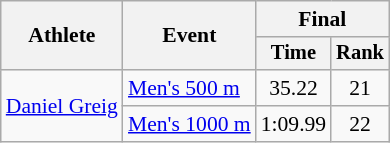<table class="wikitable" style="font-size:90%">
<tr>
<th rowspan=2>Athlete</th>
<th rowspan=2>Event</th>
<th colspan=2>Final</th>
</tr>
<tr style="font-size:95%">
<th>Time</th>
<th>Rank</th>
</tr>
<tr align=center>
<td align=left rowspan=2><a href='#'>Daniel Greig</a></td>
<td align=left><a href='#'>Men's 500 m</a></td>
<td>35.22</td>
<td>21</td>
</tr>
<tr align=center>
<td align=left><a href='#'>Men's 1000 m</a></td>
<td>1:09.99</td>
<td>22</td>
</tr>
</table>
